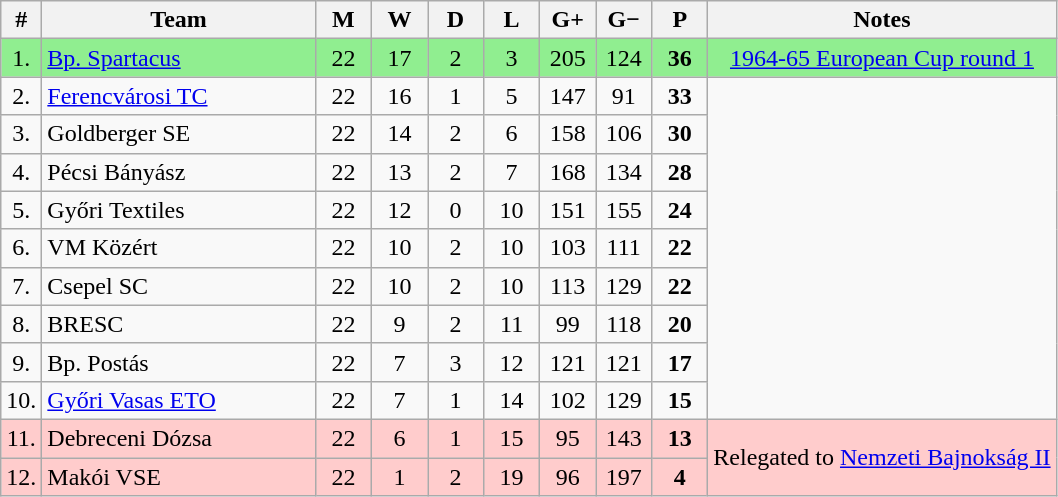<table class="wikitable" style="text-align: center;">
<tr>
<th width="15">#</th>
<th width="175">Team</th>
<th width="30">M</th>
<th width="30">W</th>
<th width="30">D</th>
<th width="30">L</th>
<th width="30">G+</th>
<th width="30">G−</th>
<th width="30">P</th>
<th>Notes</th>
</tr>
<tr style="background: #90EE90;">
<td>1.</td>
<td align="left"><a href='#'>Bp. Spartacus</a></td>
<td>22</td>
<td>17</td>
<td>2</td>
<td>3</td>
<td>205</td>
<td>124</td>
<td><strong>36</strong></td>
<td><a href='#'>1964-65 European Cup round 1</a></td>
</tr>
<tr>
<td>2.</td>
<td align="left"><a href='#'>Ferencvárosi TC</a></td>
<td>22</td>
<td>16</td>
<td>1</td>
<td>5</td>
<td>147</td>
<td>91</td>
<td><strong>33</strong></td>
</tr>
<tr>
<td>3.</td>
<td align="left">Goldberger SE</td>
<td>22</td>
<td>14</td>
<td>2</td>
<td>6</td>
<td>158</td>
<td>106</td>
<td><strong>30</strong></td>
</tr>
<tr>
<td>4.</td>
<td align="left">Pécsi Bányász</td>
<td>22</td>
<td>13</td>
<td>2</td>
<td>7</td>
<td>168</td>
<td>134</td>
<td><strong>28</strong></td>
</tr>
<tr>
<td>5.</td>
<td align="left">Győri Textiles</td>
<td>22</td>
<td>12</td>
<td>0</td>
<td>10</td>
<td>151</td>
<td>155</td>
<td><strong>24</strong></td>
</tr>
<tr>
<td>6.</td>
<td align="left">VM Közért</td>
<td>22</td>
<td>10</td>
<td>2</td>
<td>10</td>
<td>103</td>
<td>111</td>
<td><strong>22</strong></td>
</tr>
<tr>
<td>7.</td>
<td align="left">Csepel SC</td>
<td>22</td>
<td>10</td>
<td>2</td>
<td>10</td>
<td>113</td>
<td>129</td>
<td><strong>22</strong></td>
</tr>
<tr>
<td>8.</td>
<td align="left">BRESC</td>
<td>22</td>
<td>9</td>
<td>2</td>
<td>11</td>
<td>99</td>
<td>118</td>
<td><strong>20</strong></td>
</tr>
<tr>
<td>9.</td>
<td align="left">Bp. Postás</td>
<td>22</td>
<td>7</td>
<td>3</td>
<td>12</td>
<td>121</td>
<td>121</td>
<td><strong>17</strong></td>
</tr>
<tr>
<td>10.</td>
<td align="left"><a href='#'>Győri Vasas ETO</a></td>
<td>22</td>
<td>7</td>
<td>1</td>
<td>14</td>
<td>102</td>
<td>129</td>
<td><strong>15</strong></td>
</tr>
<tr style="background: #FFCCCC;">
<td>11.</td>
<td align="left">Debreceni Dózsa</td>
<td>22</td>
<td>6</td>
<td>1</td>
<td>15</td>
<td>95</td>
<td>143</td>
<td><strong>13</strong></td>
<td rowspan="2">Relegated to <a href='#'>Nemzeti Bajnokság II</a></td>
</tr>
<tr style="background: #FFCCCC;">
<td>12.</td>
<td align="left">Makói VSE</td>
<td>22</td>
<td>1</td>
<td>2</td>
<td>19</td>
<td>96</td>
<td>197</td>
<td><strong>4</strong></td>
</tr>
</table>
